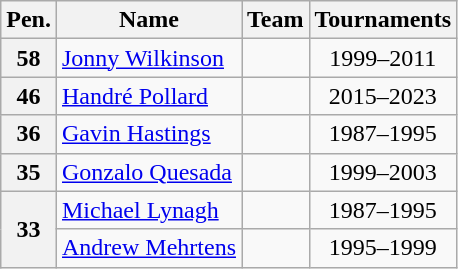<table class="wikitable">
<tr>
<th>Pen.</th>
<th>Name</th>
<th>Team</th>
<th>Tournaments</th>
</tr>
<tr>
<th>58</th>
<td><a href='#'>Jonny Wilkinson</a></td>
<td></td>
<td align=center>1999–2011</td>
</tr>
<tr>
<th>46</th>
<td><a href='#'>Handré Pollard</a></td>
<td></td>
<td align=center>2015–2023</td>
</tr>
<tr>
<th>36</th>
<td><a href='#'>Gavin Hastings</a></td>
<td></td>
<td align=center>1987–1995</td>
</tr>
<tr>
<th>35</th>
<td><a href='#'>Gonzalo Quesada</a></td>
<td></td>
<td align=center>1999–2003</td>
</tr>
<tr>
<th rowspan="2">33</th>
<td><a href='#'>Michael Lynagh</a></td>
<td></td>
<td align=center>1987–1995</td>
</tr>
<tr>
<td><a href='#'>Andrew Mehrtens</a></td>
<td></td>
<td align=center>1995–1999</td>
</tr>
</table>
